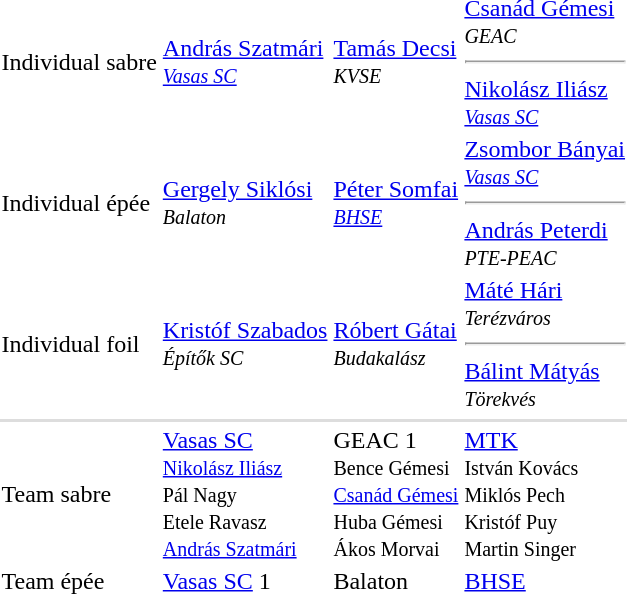<table>
<tr>
<td>Individual sabre<br></td>
<td><a href='#'>András Szatmári</a><br><small><em><a href='#'>Vasas SC</a></em></small></td>
<td><a href='#'>Tamás Decsi</a><br><small><em>KVSE</em></small></td>
<td><a href='#'>Csanád Gémesi</a><br><small><em>GEAC</em></small><hr><a href='#'>Nikolász Iliász</a><br><small><em><a href='#'>Vasas SC</a></em></small></td>
</tr>
<tr>
<td>Individual épée<br></td>
<td><a href='#'>Gergely Siklósi</a><br><small><em>Balaton</em></small></td>
<td><a href='#'>Péter Somfai</a><br><small><em><a href='#'>BHSE</a></em></small></td>
<td><a href='#'>Zsombor Bányai</a><br><small><em><a href='#'>Vasas SC</a></em></small><hr><a href='#'>András Peterdi</a><br><small><em>PTE-PEAC</em></small></td>
</tr>
<tr>
<td>Individual foil<br></td>
<td><a href='#'>Kristóf Szabados</a><br><small><em>Építők SC</em></small></td>
<td><a href='#'>Róbert Gátai</a><br><small><em>Budakalász</em></small></td>
<td><a href='#'>Máté Hári</a><br><small><em>Terézváros</em></small><hr><a href='#'>Bálint Mátyás</a><br><small><em>Törekvés</em></small></td>
</tr>
<tr>
</tr>
<tr bgcolor=#ddd>
<td colspan=7></td>
</tr>
<tr>
<td>Team sabre<br></td>
<td><a href='#'>Vasas SC</a><br><small><a href='#'>Nikolász Iliász</a><br>Pál Nagy<br>Etele Ravasz<br><a href='#'>András Szatmári</a></small></td>
<td>GEAC 1<br><small>Bence Gémesi<br><a href='#'>Csanád Gémesi</a><br>Huba Gémesi<br>Ákos Morvai</small></td>
<td><a href='#'>MTK</a><br><small>István Kovács<br>Miklós Pech<br>Kristóf Puy<br>Martin Singer</small></td>
</tr>
<tr>
<td>Team épée<br></td>
<td><a href='#'>Vasas SC</a> 1</td>
<td>Balaton</td>
<td><a href='#'>BHSE</a></td>
</tr>
</table>
